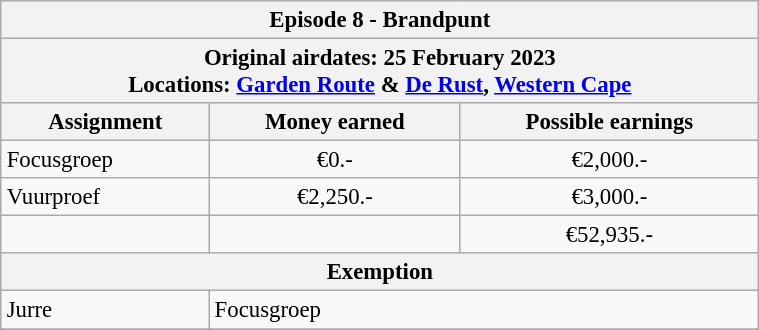<table class="wikitable" style="font-size: 95%; margin: 10px" align="right" width="40%">
<tr>
<th colspan=3>Episode 8 - Brandpunt</th>
</tr>
<tr>
<th colspan=3>Original airdates: 25 February 2023<br>Locations: <a href='#'>Garden Route</a> & <a href='#'>De Rust</a>, <a href='#'>Western Cape</a></th>
</tr>
<tr>
<th>Assignment</th>
<th>Money earned</th>
<th>Possible earnings</th>
</tr>
<tr>
<td>Focusgroep</td>
<td align="center">€0.-</td>
<td align="center">€2,000.-</td>
</tr>
<tr>
<td>Vuurproef</td>
<td align="center">€2,250.-</td>
<td align="center">€3,000.-</td>
</tr>
<tr>
<td><strong></strong></td>
<td align="center"><strong></strong></td>
<td align="center">€52,935.-</td>
</tr>
<tr>
<th colspan=3>Exemption</th>
</tr>
<tr>
<td>Jurre</td>
<td colspan=2>Focusgroep</td>
</tr>
<tr>
</tr>
</table>
